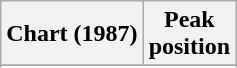<table class="wikitable sortable plainrowheaders" style="text-align:center">
<tr>
<th>Chart (1987)</th>
<th>Peak<br>position</th>
</tr>
<tr>
</tr>
<tr>
</tr>
</table>
